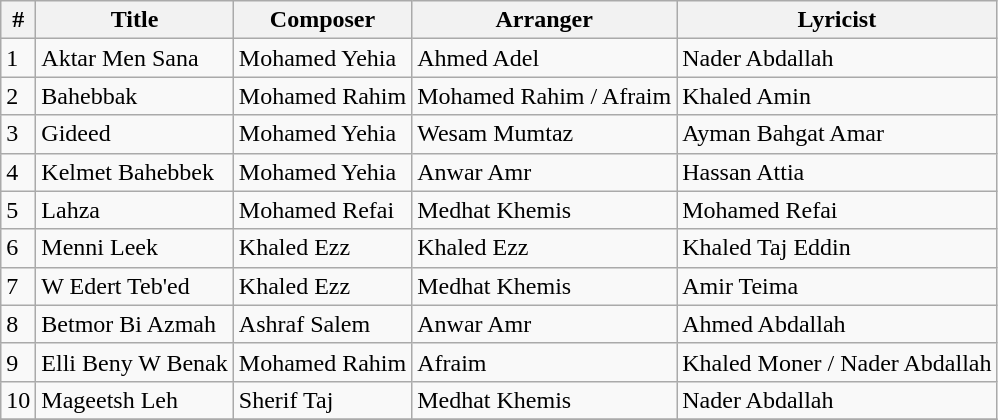<table class="wikitable">
<tr>
<th align="center">#</th>
<th align="center">Title</th>
<th align="center">Composer</th>
<th align="center">Arranger</th>
<th align="center">Lyricist</th>
</tr>
<tr>
<td>1</td>
<td>Aktar Men Sana</td>
<td>Mohamed Yehia</td>
<td>Ahmed Adel</td>
<td>Nader Abdallah</td>
</tr>
<tr>
<td>2</td>
<td>Bahebbak</td>
<td>Mohamed Rahim</td>
<td>Mohamed Rahim / Afraim</td>
<td>Khaled Amin</td>
</tr>
<tr>
<td>3</td>
<td>Gideed</td>
<td>Mohamed Yehia</td>
<td>Wesam Mumtaz</td>
<td>Ayman Bahgat Amar</td>
</tr>
<tr>
<td>4</td>
<td>Kelmet Bahebbek</td>
<td>Mohamed Yehia</td>
<td>Anwar Amr</td>
<td>Hassan Attia</td>
</tr>
<tr>
<td>5</td>
<td>Lahza</td>
<td>Mohamed Refai</td>
<td>Medhat Khemis</td>
<td>Mohamed Refai</td>
</tr>
<tr>
<td>6</td>
<td>Menni Leek</td>
<td>Khaled Ezz</td>
<td>Khaled Ezz</td>
<td>Khaled Taj Eddin</td>
</tr>
<tr>
<td>7</td>
<td>W Edert Teb'ed</td>
<td>Khaled Ezz</td>
<td>Medhat Khemis</td>
<td>Amir Teima</td>
</tr>
<tr>
<td>8</td>
<td>Betmor Bi Azmah</td>
<td>Ashraf Salem</td>
<td>Anwar Amr</td>
<td>Ahmed Abdallah</td>
</tr>
<tr>
<td>9</td>
<td>Elli Beny W Benak</td>
<td>Mohamed Rahim</td>
<td>Afraim</td>
<td>Khaled Moner / Nader Abdallah</td>
</tr>
<tr>
<td>10</td>
<td>Mageetsh Leh</td>
<td>Sherif Taj</td>
<td>Medhat Khemis</td>
<td>Nader Abdallah</td>
</tr>
<tr>
</tr>
</table>
